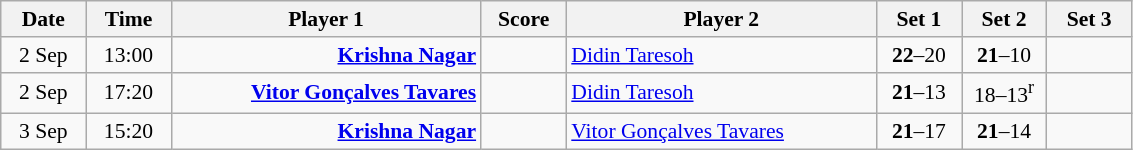<table class="wikitable" style="font-size:90%; text-align:center">
<tr>
<th width="50">Date</th>
<th width="50">Time</th>
<th width="200">Player 1</th>
<th width="50">Score</th>
<th width="200">Player 2</th>
<th width="50">Set 1</th>
<th width="50">Set 2</th>
<th width="50">Set 3</th>
</tr>
<tr>
<td>2 Sep</td>
<td>13:00</td>
<td align="right"><strong><a href='#'>Krishna Nagar</a> </strong></td>
<td> </td>
<td align="left"> <a href='#'>Didin Taresoh</a></td>
<td><strong>22</strong>–20</td>
<td><strong>21</strong>–10</td>
<td></td>
</tr>
<tr>
<td>2 Sep</td>
<td>17:20</td>
<td align="right"><strong><a href='#'>Vitor Gonçalves Tavares</a> </strong></td>
<td> </td>
<td align="left"> <a href='#'>Didin Taresoh</a></td>
<td><strong>21</strong>–13</td>
<td>18–13<sup>r</sup></td>
<td></td>
</tr>
<tr>
<td>3 Sep</td>
<td>15:20</td>
<td align="right"><strong><a href='#'>Krishna Nagar</a> </strong></td>
<td> </td>
<td align="left"> <a href='#'>Vitor Gonçalves Tavares</a></td>
<td><strong>21</strong>–17</td>
<td><strong>21</strong>–14</td>
<td></td>
</tr>
</table>
